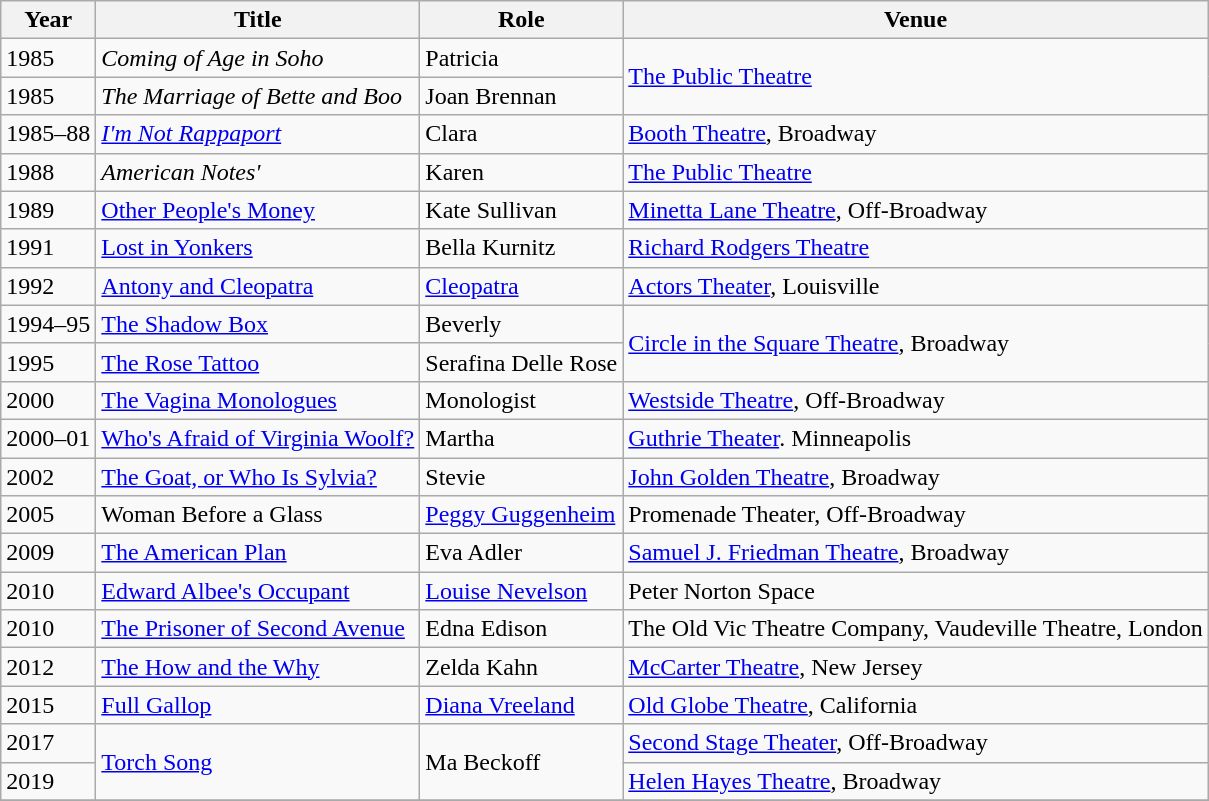<table class="wikitable">
<tr>
<th>Year</th>
<th>Title</th>
<th>Role</th>
<th>Venue</th>
</tr>
<tr>
<td>1985</td>
<td><em>Coming of Age in Soho</em></td>
<td>Patricia</td>
<td rowspan=2><a href='#'>The Public Theatre</a></td>
</tr>
<tr>
<td>1985</td>
<td><em>The Marriage of Bette and Boo</em></td>
<td>Joan Brennan</td>
</tr>
<tr>
<td>1985–88</td>
<td><em><a href='#'>I'm Not Rappaport</a></em></td>
<td>Clara</td>
<td><a href='#'>Booth Theatre</a>, Broadway</td>
</tr>
<tr>
<td>1988</td>
<td><em>American Notes'</td>
<td>Karen</td>
<td><a href='#'>The Public Theatre</a></td>
</tr>
<tr>
<td>1989</td>
<td></em><a href='#'>Other People's Money</a><em></td>
<td>Kate Sullivan</td>
<td><a href='#'>Minetta Lane Theatre</a>, Off-Broadway</td>
</tr>
<tr>
<td>1991</td>
<td></em><a href='#'>Lost in Yonkers</a><em></td>
<td>Bella Kurnitz</td>
<td><a href='#'>Richard Rodgers Theatre</a></td>
</tr>
<tr>
<td>1992</td>
<td></em><a href='#'>Antony and Cleopatra</a><em></td>
<td><a href='#'>Cleopatra</a></td>
<td><a href='#'>Actors Theater</a>, Louisville</td>
</tr>
<tr>
<td>1994–95</td>
<td></em><a href='#'>The Shadow Box</a><em></td>
<td>Beverly</td>
<td rowspan=2><a href='#'>Circle in the Square Theatre</a>, Broadway</td>
</tr>
<tr>
<td>1995</td>
<td></em><a href='#'>The Rose Tattoo</a><em></td>
<td>Serafina Delle Rose</td>
</tr>
<tr>
<td>2000</td>
<td></em><a href='#'>The Vagina Monologues</a><em></td>
<td>Monologist</td>
<td><a href='#'>Westside Theatre</a>, Off-Broadway</td>
</tr>
<tr>
<td>2000–01</td>
<td></em><a href='#'>Who's Afraid of Virginia Woolf?</a><em></td>
<td>Martha</td>
<td><a href='#'>Guthrie Theater</a>. Minneapolis</td>
</tr>
<tr>
<td>2002</td>
<td></em><a href='#'>The Goat, or Who Is Sylvia?</a><em></td>
<td>Stevie</td>
<td><a href='#'>John Golden Theatre</a>, Broadway</td>
</tr>
<tr>
<td>2005</td>
<td></em>Woman Before a Glass<em></td>
<td><a href='#'>Peggy Guggenheim</a></td>
<td>Promenade Theater, Off-Broadway</td>
</tr>
<tr>
<td>2009</td>
<td></em><a href='#'>The American Plan</a><em></td>
<td>Eva Adler</td>
<td><a href='#'>Samuel J. Friedman Theatre</a>, Broadway</td>
</tr>
<tr>
<td>2010</td>
<td></em><a href='#'>Edward Albee's Occupant</a><em></td>
<td><a href='#'>Louise Nevelson</a></td>
<td>Peter Norton Space</td>
</tr>
<tr>
<td>2010</td>
<td></em><a href='#'>The Prisoner of Second Avenue</a><em></td>
<td>Edna Edison</td>
<td>The Old Vic Theatre Company, Vaudeville Theatre, London</td>
</tr>
<tr>
<td>2012</td>
<td></em><a href='#'>The How and the Why</a><em></td>
<td>Zelda Kahn</td>
<td><a href='#'>McCarter Theatre</a>, New Jersey</td>
</tr>
<tr>
<td>2015</td>
<td></em><a href='#'>Full Gallop</a><em></td>
<td><a href='#'>Diana Vreeland</a></td>
<td><a href='#'>Old Globe Theatre</a>, California</td>
</tr>
<tr>
<td>2017</td>
<td rowspan=2></em><a href='#'>Torch Song</a><em></td>
<td rowspan=2>Ma Beckoff</td>
<td><a href='#'>Second Stage Theater</a>, Off-Broadway</td>
</tr>
<tr>
<td>2019</td>
<td><a href='#'>Helen Hayes Theatre</a>, Broadway</td>
</tr>
<tr>
</tr>
</table>
